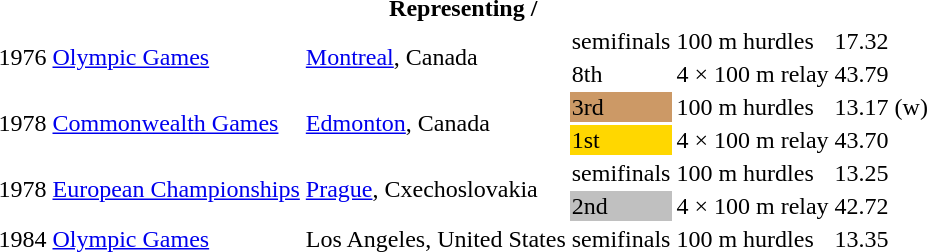<table>
<tr>
<th colspan=6>Representing  / </th>
</tr>
<tr>
<td rowspan=2>1976</td>
<td rowspan=2><a href='#'>Olympic Games</a></td>
<td rowspan=2><a href='#'>Montreal</a>, Canada</td>
<td>semifinals</td>
<td>100 m hurdles</td>
<td>17.32</td>
</tr>
<tr>
<td>8th</td>
<td>4 × 100 m relay</td>
<td>43.79</td>
</tr>
<tr>
<td rowspan=2>1978</td>
<td rowspan=2><a href='#'>Commonwealth Games</a></td>
<td rowspan=2><a href='#'>Edmonton</a>, Canada</td>
<td bgcolor=cc9966>3rd</td>
<td>100 m hurdles</td>
<td>13.17 (w)</td>
</tr>
<tr>
<td bgcolor=gold>1st</td>
<td>4 × 100 m relay</td>
<td>43.70</td>
</tr>
<tr>
<td rowspan=2>1978</td>
<td rowspan=2><a href='#'>European Championships</a></td>
<td rowspan=2><a href='#'>Prague</a>, Cxechoslovakia</td>
<td>semifinals</td>
<td>100 m hurdles</td>
<td>13.25</td>
</tr>
<tr>
<td bgcolor=silver>2nd</td>
<td>4 × 100 m relay</td>
<td>42.72</td>
</tr>
<tr>
<td>1984</td>
<td><a href='#'>Olympic Games</a></td>
<td>Los Angeles, United States</td>
<td>semifinals</td>
<td>100 m hurdles</td>
<td>13.35</td>
</tr>
</table>
